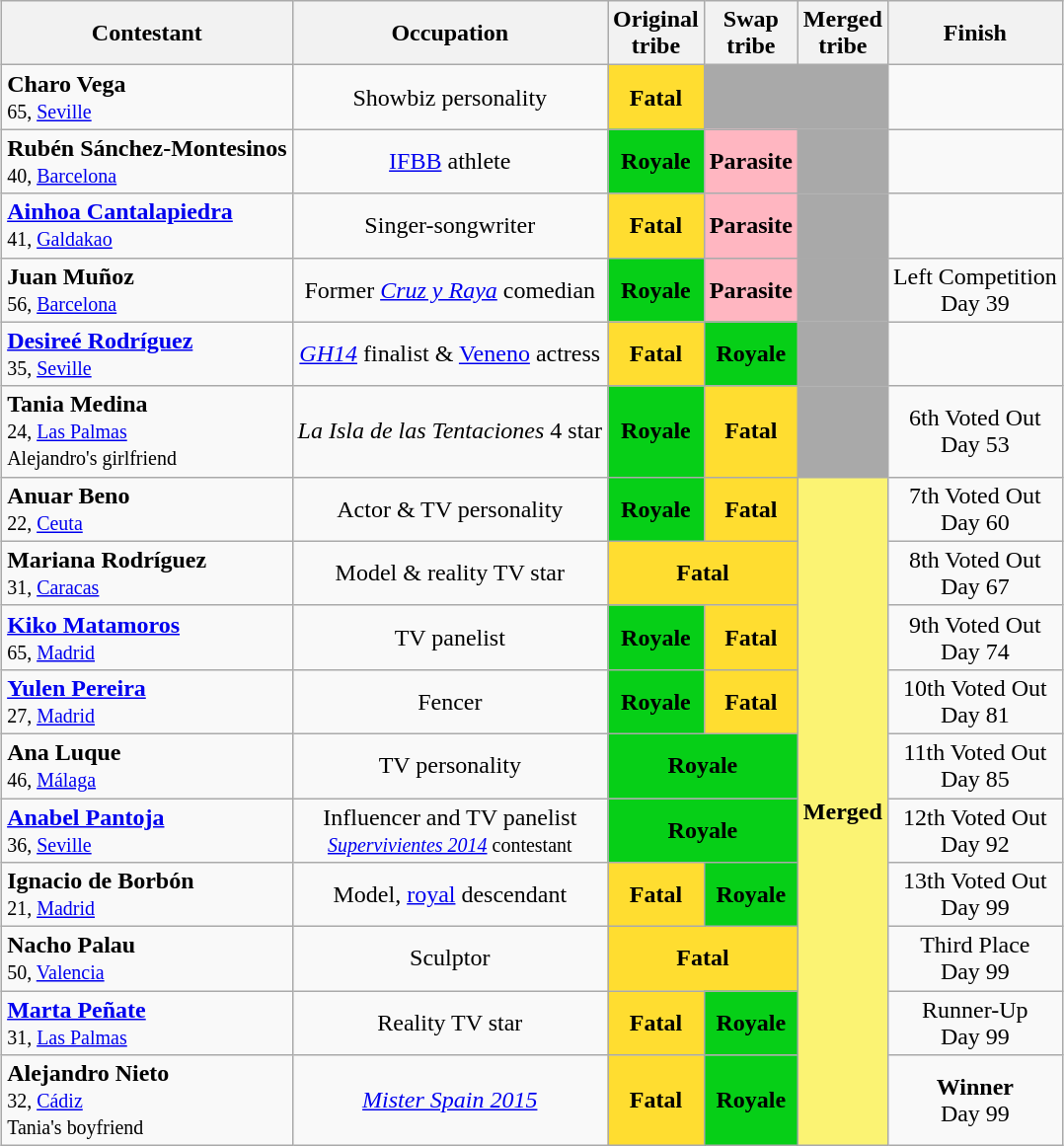<table class="wikitable" style="margin:auto; text-align:center">
<tr>
<th>Contestant</th>
<th>Occupation</th>
<th>Original<br>tribe</th>
<th>Swap<br>tribe</th>
<th>Merged<br>tribe</th>
<th>Finish</th>
</tr>
<tr>
<td align="left"><strong>Charo Vega</strong><br><small>65, <a href='#'>Seville</a></small></td>
<td>Showbiz personality</td>
<td style="background:#ffdd30"><strong>Fatal</strong></td>
<td colspan="2" style="background:darkgray"></td>
<td></td>
</tr>
<tr>
<td align="left"><strong>Rubén Sánchez-Montesinos</strong><br><small>40, <a href='#'>Barcelona</a></small></td>
<td><a href='#'>IFBB</a> athlete</td>
<td style="background:#06cf17"><strong>Royale</strong></td>
<td style="background:lightpink"><strong>Parasite</strong></td>
<td style="background:darkgray"></td>
<td></td>
</tr>
<tr>
<td align="left"><strong><a href='#'>Ainhoa Cantalapiedra</a></strong><br><small>41, <a href='#'>Galdakao</a></small></td>
<td>Singer-songwriter</td>
<td style="background:#ffdd30"><strong>Fatal</strong></td>
<td style="background:lightpink"><strong>Parasite</strong></td>
<td style="background:darkgray"></td>
<td></td>
</tr>
<tr>
<td align="left"><strong>Juan Muñoz</strong><br><small>56, <a href='#'>Barcelona</a></small></td>
<td>Former <em><a href='#'>Cruz y Raya</a></em> comedian</td>
<td style="background:#06cf17"><strong>Royale</strong></td>
<td style="background:lightpink"><strong>Parasite</strong></td>
<td style="background:darkgray"></td>
<td>Left Competition<br>Day 39</td>
</tr>
<tr>
<td align="left"><strong><a href='#'>Desireé Rodríguez</a></strong><br><small>35, <a href='#'>Seville</a></small></td>
<td><em><a href='#'>GH14</a></em> finalist & <a href='#'>Veneno</a> actress</td>
<td style="background:#ffdd30"><strong>Fatal</strong></td>
<td style="background:#06cf17"><strong>Royale</strong></td>
<td style="background:darkgray"></td>
<td></td>
</tr>
<tr>
<td align="left"><strong>Tania Medina</strong><br><small>24, <a href='#'>Las Palmas</a><br>Alejandro's girlfriend</small></td>
<td><em>La Isla de las Tentaciones</em> 4 star</td>
<td style="background:#06cf17"><strong>Royale</strong></td>
<td style="background:#ffdd30"><strong>Fatal</strong></td>
<td style="background:darkgray"></td>
<td>6th Voted Out<br>Day 53</td>
</tr>
<tr>
<td align="left"><strong>Anuar Beno</strong><br><small>22, <a href='#'>Ceuta</a></small></td>
<td>Actor & TV personality</td>
<td style="background:#06cf17"><strong>Royale</strong></td>
<td style="background:#ffdd30"><strong>Fatal</strong></td>
<td bgcolor="#FBF373" rowspan="10"><strong>Merged</strong></td>
<td>7th Voted Out<br>Day 60</td>
</tr>
<tr>
<td align="left"><strong>Mariana Rodríguez</strong><br><small>31, <a href='#'>Caracas</a></small></td>
<td>Model & reality TV star</td>
<td colspan="2" style="background:#ffdd30"><strong>Fatal</strong></td>
<td>8th Voted Out<br>Day 67</td>
</tr>
<tr>
<td align="left"><strong><a href='#'>Kiko Matamoros</a></strong><br><small>65, <a href='#'>Madrid</a></small></td>
<td>TV panelist</td>
<td style="background:#06cf17"><strong>Royale</strong></td>
<td style="background:#ffdd30"><strong>Fatal</strong></td>
<td>9th Voted Out<br>Day 74</td>
</tr>
<tr>
<td align="left"><strong><a href='#'>Yulen Pereira</a></strong><br><small>27, <a href='#'>Madrid</a></small></td>
<td>Fencer</td>
<td style="background:#06cf17"><strong>Royale</strong></td>
<td style="background:#ffdd30"><strong>Fatal</strong></td>
<td>10th Voted Out<br>Day 81</td>
</tr>
<tr>
<td align="left"><strong>Ana Luque</strong><br><small>46, <a href='#'>Málaga</a></small></td>
<td>TV personality</td>
<td colspan="2" style="background:#06cf17"><strong>Royale</strong></td>
<td>11th Voted Out<br>Day 85</td>
</tr>
<tr>
<td align="left"><strong><a href='#'>Anabel Pantoja</a></strong><br><small>36, <a href='#'>Seville</a></small></td>
<td>Influencer and TV panelist<br><small><em><a href='#'>Supervivientes 2014</a></em> contestant</small></td>
<td colspan="2" style="background:#06cf17"><strong>Royale</strong></td>
<td>12th Voted Out<br>Day 92</td>
</tr>
<tr>
<td align="left"><strong>Ignacio de Borbón</strong><br><small>21, <a href='#'>Madrid</a></small></td>
<td>Model, <a href='#'>royal</a> descendant</td>
<td style="background:#ffdd30"><strong>Fatal</strong></td>
<td style="background:#06cf17"><strong>Royale</strong></td>
<td>13th Voted Out<br>Day 99</td>
</tr>
<tr>
<td align="left"><strong>Nacho Palau</strong><br><small>50, <a href='#'>Valencia</a></small></td>
<td>Sculptor</td>
<td colspan="2" style="background:#ffdd30"><strong>Fatal</strong></td>
<td>Third Place<br>Day 99</td>
</tr>
<tr>
<td align="left"><strong><a href='#'>Marta Peñate</a></strong><br><small>31, <a href='#'>Las Palmas</a></small></td>
<td>Reality TV star</td>
<td style="background:#ffdd30"><strong>Fatal</strong></td>
<td style="background:#06cf17"><strong>Royale</strong></td>
<td>Runner-Up<br>Day 99</td>
</tr>
<tr>
<td align="left"><strong>Alejandro Nieto</strong><br><small>32, <a href='#'>Cádiz</a><br>Tania's boyfriend</small></td>
<td><em><a href='#'>Mister Spain 2015</a></em></td>
<td style="background:#ffdd30"><strong>Fatal</strong></td>
<td style="background:#06cf17"><strong>Royale</strong></td>
<td><strong>Winner</strong><br>Day 99</td>
</tr>
</table>
